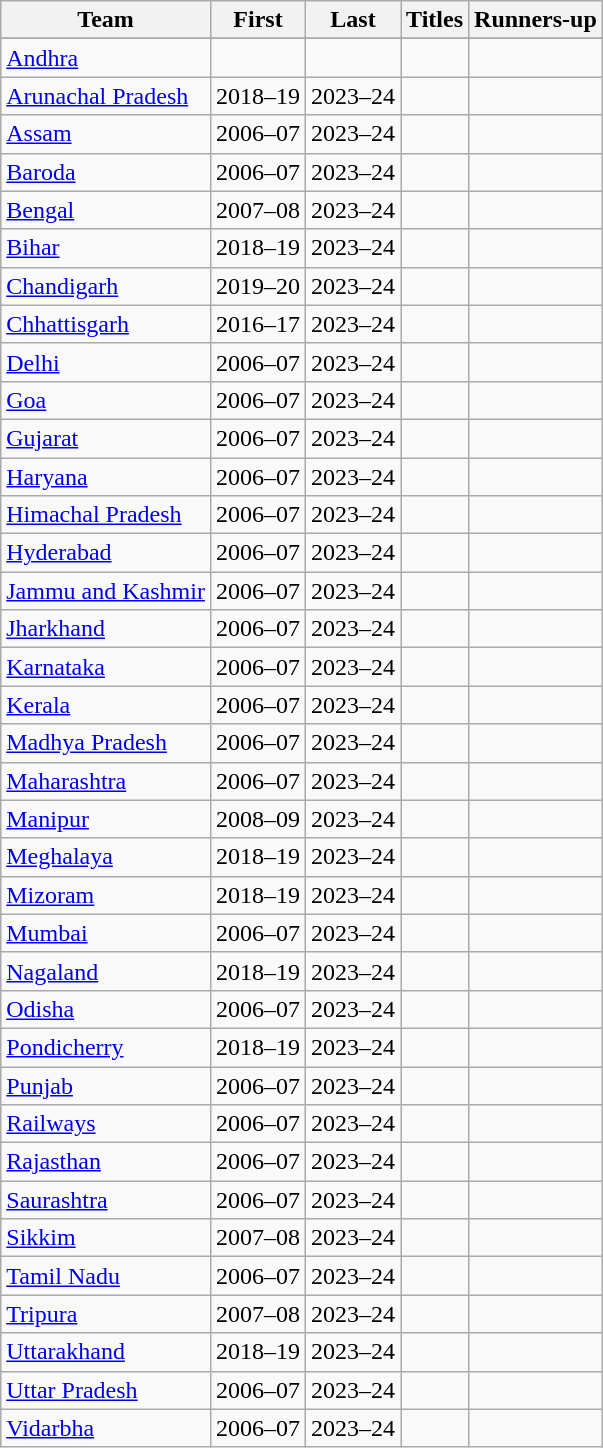<table class="wikitable sortable plainrowheaders" style="text-align:center;">
<tr>
<th>Team</th>
<th>First</th>
<th>Last</th>
<th>Titles</th>
<th>Runners-up</th>
</tr>
<tr>
</tr>
<tr align="left">
<td><a href='#'>Andhra</a></td>
<td></td>
<td></td>
<td></td>
<td></td>
</tr>
<tr align="left">
<td><a href='#'>Arunachal Pradesh</a></td>
<td>2018–19</td>
<td>2023–24</td>
<td></td>
<td></td>
</tr>
<tr align="left">
<td><a href='#'>Assam</a></td>
<td>2006–07</td>
<td>2023–24</td>
<td></td>
<td></td>
</tr>
<tr align="left">
<td><a href='#'>Baroda</a></td>
<td>2006–07</td>
<td>2023–24</td>
<td></td>
<td></td>
</tr>
<tr align="left">
<td><a href='#'>Bengal</a></td>
<td>2007–08</td>
<td>2023–24</td>
<td></td>
<td></td>
</tr>
<tr align="left">
<td><a href='#'>Bihar</a></td>
<td>2018–19</td>
<td>2023–24</td>
<td></td>
<td></td>
</tr>
<tr align="left">
<td><a href='#'>Chandigarh</a></td>
<td>2019–20</td>
<td>2023–24</td>
<td></td>
<td></td>
</tr>
<tr align="left">
<td><a href='#'>Chhattisgarh</a></td>
<td>2016–17</td>
<td>2023–24</td>
<td></td>
<td></td>
</tr>
<tr align="left">
<td><a href='#'>Delhi</a></td>
<td>2006–07</td>
<td>2023–24</td>
<td></td>
<td></td>
</tr>
<tr align="left">
<td><a href='#'>Goa</a></td>
<td>2006–07</td>
<td>2023–24</td>
<td></td>
<td></td>
</tr>
<tr align="left">
<td><a href='#'>Gujarat</a></td>
<td>2006–07</td>
<td>2023–24</td>
<td></td>
<td></td>
</tr>
<tr align="left">
<td><a href='#'>Haryana</a></td>
<td>2006–07</td>
<td>2023–24</td>
<td></td>
<td></td>
</tr>
<tr align="left">
<td><a href='#'>Himachal Pradesh</a></td>
<td>2006–07</td>
<td>2023–24</td>
<td></td>
<td></td>
</tr>
<tr align="left">
<td><a href='#'>Hyderabad</a></td>
<td>2006–07</td>
<td>2023–24</td>
<td></td>
<td></td>
</tr>
<tr align="left">
<td><a href='#'>Jammu and Kashmir</a></td>
<td>2006–07</td>
<td>2023–24</td>
<td></td>
<td></td>
</tr>
<tr align="left">
<td><a href='#'>Jharkhand</a></td>
<td>2006–07</td>
<td>2023–24</td>
<td></td>
<td></td>
</tr>
<tr align="left">
<td><a href='#'>Karnataka</a></td>
<td>2006–07</td>
<td>2023–24</td>
<td></td>
<td></td>
</tr>
<tr align="left">
<td><a href='#'>Kerala</a></td>
<td>2006–07</td>
<td>2023–24</td>
<td></td>
<td></td>
</tr>
<tr align="left">
<td><a href='#'>Madhya Pradesh</a></td>
<td>2006–07</td>
<td>2023–24</td>
<td></td>
<td></td>
</tr>
<tr align="left">
<td><a href='#'>Maharashtra</a></td>
<td>2006–07</td>
<td>2023–24</td>
<td></td>
<td></td>
</tr>
<tr align="left">
<td><a href='#'>Manipur</a></td>
<td>2008–09</td>
<td>2023–24</td>
<td></td>
<td></td>
</tr>
<tr align="left">
<td><a href='#'>Meghalaya</a></td>
<td>2018–19</td>
<td>2023–24</td>
<td></td>
<td></td>
</tr>
<tr align="left">
<td><a href='#'>Mizoram</a></td>
<td>2018–19</td>
<td>2023–24</td>
<td></td>
<td></td>
</tr>
<tr align="left">
<td><a href='#'>Mumbai</a></td>
<td>2006–07</td>
<td>2023–24</td>
<td></td>
<td></td>
</tr>
<tr align="left">
<td><a href='#'>Nagaland</a></td>
<td>2018–19</td>
<td>2023–24</td>
<td></td>
<td></td>
</tr>
<tr align="left">
<td><a href='#'>Odisha</a></td>
<td>2006–07</td>
<td>2023–24</td>
<td></td>
<td></td>
</tr>
<tr align="left">
<td><a href='#'>Pondicherry</a></td>
<td>2018–19</td>
<td>2023–24</td>
<td></td>
<td></td>
</tr>
<tr align="left">
<td><a href='#'>Punjab</a></td>
<td>2006–07</td>
<td>2023–24</td>
<td></td>
<td></td>
</tr>
<tr align="left">
<td><a href='#'>Railways</a></td>
<td>2006–07</td>
<td>2023–24</td>
<td></td>
<td></td>
</tr>
<tr align="left">
<td><a href='#'>Rajasthan</a></td>
<td>2006–07</td>
<td>2023–24</td>
<td></td>
<td></td>
</tr>
<tr align="left">
<td><a href='#'>Saurashtra</a></td>
<td>2006–07</td>
<td>2023–24</td>
<td></td>
<td></td>
</tr>
<tr align="left">
<td><a href='#'>Sikkim</a></td>
<td>2007–08</td>
<td>2023–24</td>
<td></td>
<td></td>
</tr>
<tr align="left">
<td><a href='#'>Tamil Nadu</a></td>
<td>2006–07</td>
<td>2023–24</td>
<td></td>
<td></td>
</tr>
<tr align="left">
<td><a href='#'>Tripura</a></td>
<td>2007–08</td>
<td>2023–24</td>
<td></td>
<td></td>
</tr>
<tr align="left">
<td><a href='#'>Uttarakhand</a></td>
<td>2018–19</td>
<td>2023–24</td>
<td></td>
<td></td>
</tr>
<tr align="left">
<td><a href='#'>Uttar Pradesh</a></td>
<td>2006–07</td>
<td>2023–24</td>
<td></td>
<td></td>
</tr>
<tr align="left">
<td><a href='#'>Vidarbha</a></td>
<td>2006–07</td>
<td>2023–24</td>
<td></td>
<td></td>
</tr>
</table>
